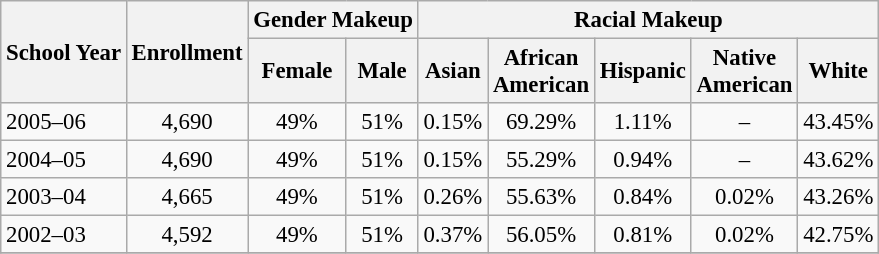<table class="wikitable" style="font-size: 95%;">
<tr>
<th rowspan="2">School Year</th>
<th rowspan="2">Enrollment</th>
<th colspan="2">Gender Makeup</th>
<th colspan="5">Racial Makeup</th>
</tr>
<tr>
<th>Female</th>
<th>Male</th>
<th>Asian</th>
<th>African <br>American</th>
<th>Hispanic</th>
<th>Native <br>American</th>
<th>White</th>
</tr>
<tr>
<td align="left">2005–06</td>
<td align="center">4,690</td>
<td align="center">49%</td>
<td align="center">51%</td>
<td align="center">0.15%</td>
<td align="center">69.29%</td>
<td align="center">1.11%</td>
<td align="center">–</td>
<td align="center">43.45%</td>
</tr>
<tr>
<td align="left">2004–05</td>
<td align="center">4,690</td>
<td align="center">49%</td>
<td align="center">51%</td>
<td align="center">0.15%</td>
<td align="center">55.29%</td>
<td align="center">0.94%</td>
<td align="center">–</td>
<td align="center">43.62%</td>
</tr>
<tr>
<td align="left">2003–04</td>
<td align="center">4,665</td>
<td align="center">49%</td>
<td align="center">51%</td>
<td align="center">0.26%</td>
<td align="center">55.63%</td>
<td align="center">0.84%</td>
<td align="center">0.02%</td>
<td align="center">43.26%</td>
</tr>
<tr>
<td align="left">2002–03</td>
<td align="center">4,592</td>
<td align="center">49%</td>
<td align="center">51%</td>
<td align="center">0.37%</td>
<td align="center">56.05%</td>
<td align="center">0.81%</td>
<td align="center">0.02%</td>
<td align="center">42.75%</td>
</tr>
<tr>
</tr>
</table>
